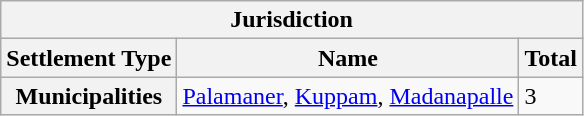<table class="wikitable" style="width:200pt,">
<tr>
<th colspan="3" style="text-align: center,">Jurisdiction</th>
</tr>
<tr>
<th style="text-align: center,">Settlement Type</th>
<th style="text-align: center,">Name</th>
<th style="text-align: center,">Total</th>
</tr>
<tr>
<th>Municipalities</th>
<td><a href='#'>Palamaner</a>, <a href='#'>Kuppam</a>, <a href='#'>Madanapalle</a></td>
<td>3</td>
</tr>
</table>
